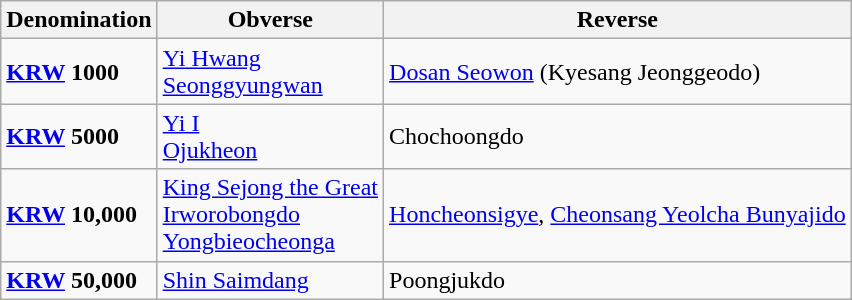<table class="wikitable">
<tr ">
<th>Denomination</th>
<th>Obverse</th>
<th>Reverse</th>
</tr>
<tr>
<td><strong><a href='#'>KRW</a> 1000</strong></td>
<td><a href='#'>Yi Hwang</a> <br> <a href='#'>Seonggyungwan</a></td>
<td><a href='#'>Dosan Seowon</a> (Kyesang Jeonggeodo)</td>
</tr>
<tr>
<td><strong><a href='#'>KRW</a> 5000</strong></td>
<td><a href='#'>Yi I</a> <br> <a href='#'>Ojukheon</a></td>
<td>Chochoongdo</td>
</tr>
<tr>
<td><strong><a href='#'>KRW</a> 10,000</strong></td>
<td><a href='#'>King Sejong the Great</a> <br> <a href='#'>Irworobongdo</a>  <br> <a href='#'>Yongbieocheonga</a></td>
<td><a href='#'>Honcheonsigye</a>, <a href='#'>Cheonsang Yeolcha Bunyajido</a></td>
</tr>
<tr>
<td><strong><a href='#'>KRW</a> 50,000</strong></td>
<td><a href='#'>Shin Saimdang</a></td>
<td>Poongjukdo</td>
</tr>
</table>
